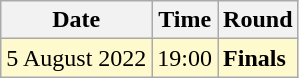<table class="wikitable">
<tr>
<th>Date</th>
<th>Time</th>
<th>Round</th>
</tr>
<tr style=background:lemonchiffon>
<td>5 August 2022</td>
<td>19:00</td>
<td><strong>Finals</strong></td>
</tr>
</table>
